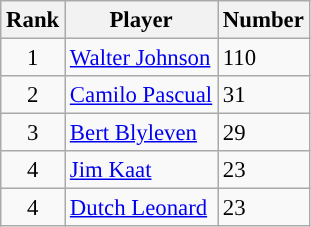<table class="wikitable" style="font-size: 95%; text-align:left;">
<tr>
<th>Rank</th>
<th>Player</th>
<th>Number</th>
</tr>
<tr>
<td align="center">1</td>
<td><a href='#'>Walter Johnson</a></td>
<td>110</td>
</tr>
<tr>
<td align="center">2</td>
<td><a href='#'>Camilo Pascual</a></td>
<td>31</td>
</tr>
<tr>
<td align="center">3</td>
<td><a href='#'>Bert Blyleven</a></td>
<td>29</td>
</tr>
<tr>
<td align="center">4</td>
<td><a href='#'>Jim Kaat</a></td>
<td>23</td>
</tr>
<tr>
<td align="center">4</td>
<td><a href='#'>Dutch Leonard</a></td>
<td>23</td>
</tr>
</table>
